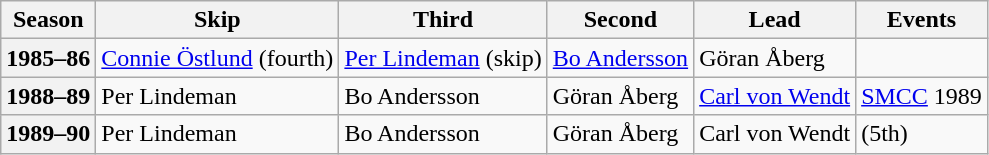<table class="wikitable">
<tr>
<th scope="col">Season</th>
<th scope="col">Skip</th>
<th scope="col">Third</th>
<th scope="col">Second</th>
<th scope="col">Lead</th>
<th scope="col">Events</th>
</tr>
<tr>
<th scope="row">1985–86</th>
<td><a href='#'>Connie Östlund</a> (fourth)</td>
<td><a href='#'>Per Lindeman</a> (skip)</td>
<td><a href='#'>Bo Andersson</a></td>
<td>Göran Åberg</td>
<td> </td>
</tr>
<tr>
<th scope="row">1988–89</th>
<td>Per Lindeman</td>
<td>Bo Andersson</td>
<td>Göran Åberg</td>
<td><a href='#'>Carl von Wendt</a></td>
<td><a href='#'>SMCC</a> 1989 </td>
</tr>
<tr>
<th scope="row">1989–90</th>
<td>Per Lindeman</td>
<td>Bo Andersson</td>
<td>Göran Åberg</td>
<td>Carl von Wendt</td>
<td> (5th)</td>
</tr>
</table>
